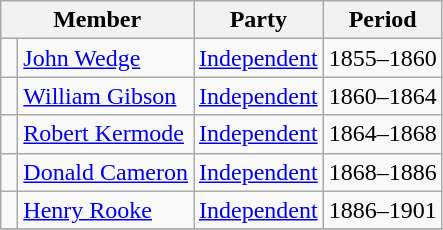<table class="wikitable">
<tr>
<th colspan="2">Member</th>
<th>Party</th>
<th>Period</th>
</tr>
<tr>
<td> </td>
<td><a href='#'>John Wedge</a></td>
<td><a href='#'>Independent</a></td>
<td>1855–1860</td>
</tr>
<tr>
<td> </td>
<td><a href='#'>William Gibson</a></td>
<td><a href='#'>Independent</a></td>
<td>1860–1864</td>
</tr>
<tr>
<td> </td>
<td><a href='#'>Robert Kermode</a></td>
<td><a href='#'>Independent</a></td>
<td>1864–1868</td>
</tr>
<tr>
<td> </td>
<td><a href='#'>Donald Cameron</a></td>
<td><a href='#'>Independent</a></td>
<td>1868–1886</td>
</tr>
<tr>
<td> </td>
<td><a href='#'>Henry Rooke</a></td>
<td><a href='#'>Independent</a></td>
<td>1886–1901</td>
</tr>
<tr>
</tr>
</table>
